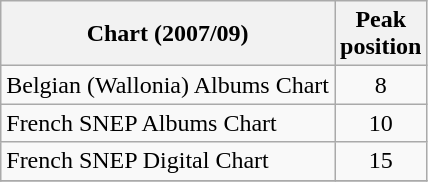<table class="wikitable sortable">
<tr>
<th>Chart (2007/09)</th>
<th>Peak<br>position</th>
</tr>
<tr>
<td>Belgian (Wallonia) Albums Chart</td>
<td align="center">8</td>
</tr>
<tr>
<td>French SNEP Albums Chart</td>
<td align="center">10</td>
</tr>
<tr>
<td>French SNEP Digital Chart</td>
<td align="center">15</td>
</tr>
<tr>
</tr>
</table>
